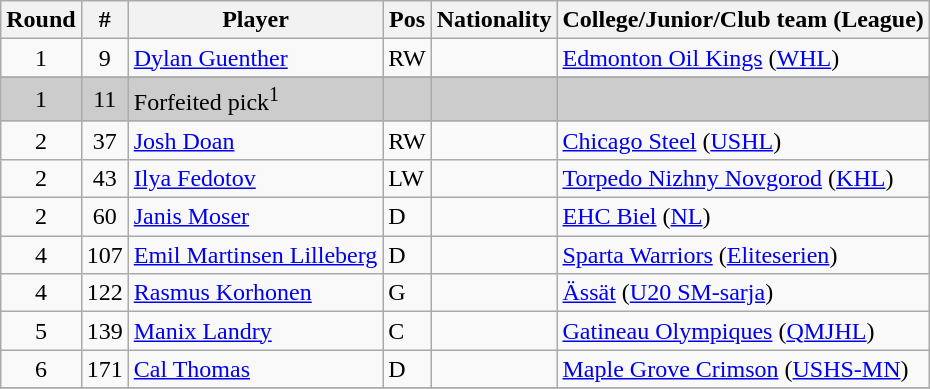<table class="wikitable">
<tr>
<th>Round</th>
<th>#</th>
<th>Player</th>
<th>Pos</th>
<th>Nationality</th>
<th>College/Junior/Club team (League)</th>
</tr>
<tr>
<td style="text-align:center;">1</td>
<td style="text-align:center;">9</td>
<td><a href='#'>Dylan Guenther</a></td>
<td>RW</td>
<td></td>
<td><a href='#'>Edmonton Oil Kings</a> (<a href='#'>WHL</a>)</td>
</tr>
<tr>
</tr>
<tr style="background:#ccc;">
<td style="text-align:center;">1</td>
<td style="text-align:center;">11</td>
<td style="background:#ccc;">Forfeited pick<sup>1</sup></td>
<td style="background:#ccc;"></td>
<td style="background:#ccc;"></td>
<td style="background:#ccc;"></td>
</tr>
<tr>
<td style="text-align:center;">2</td>
<td style="text-align:center;">37</td>
<td><a href='#'>Josh Doan</a></td>
<td>RW</td>
<td></td>
<td><a href='#'>Chicago Steel</a> (<a href='#'>USHL</a>)</td>
</tr>
<tr>
<td style="text-align:center;">2</td>
<td style="text-align:center;">43</td>
<td><a href='#'>Ilya Fedotov</a></td>
<td>LW</td>
<td></td>
<td><a href='#'>Torpedo Nizhny Novgorod</a> (<a href='#'>KHL</a>)</td>
</tr>
<tr>
<td style="text-align:center;">2</td>
<td style="text-align:center;">60</td>
<td><a href='#'>Janis Moser</a></td>
<td>D</td>
<td></td>
<td><a href='#'>EHC Biel</a> (<a href='#'>NL</a>)</td>
</tr>
<tr>
<td style="text-align:center;">4</td>
<td style="text-align:center;">107</td>
<td><a href='#'>Emil Martinsen Lilleberg</a></td>
<td>D</td>
<td></td>
<td><a href='#'>Sparta Warriors</a> (<a href='#'>Eliteserien</a>)</td>
</tr>
<tr>
<td style="text-align:center;">4</td>
<td style="text-align:center;">122</td>
<td><a href='#'>Rasmus Korhonen</a></td>
<td>G</td>
<td></td>
<td><a href='#'>Ässät</a> (<a href='#'>U20 SM-sarja</a>)</td>
</tr>
<tr>
<td style="text-align:center;">5</td>
<td style="text-align:center;">139</td>
<td><a href='#'>Manix Landry</a></td>
<td>C</td>
<td></td>
<td><a href='#'>Gatineau Olympiques</a> (<a href='#'>QMJHL</a>)</td>
</tr>
<tr>
<td style="text-align:center;">6</td>
<td style="text-align:center;">171</td>
<td><a href='#'>Cal Thomas</a></td>
<td>D</td>
<td></td>
<td><a href='#'>Maple Grove Crimson</a> (<a href='#'>USHS-MN</a>)</td>
</tr>
<tr>
</tr>
</table>
